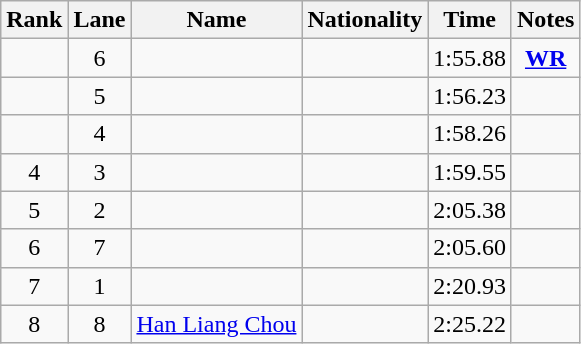<table class="wikitable sortable" style="text-align:center">
<tr>
<th>Rank</th>
<th>Lane</th>
<th>Name</th>
<th>Nationality</th>
<th>Time</th>
<th>Notes</th>
</tr>
<tr>
<td></td>
<td>6</td>
<td align="left"></td>
<td align="left"></td>
<td>1:55.88</td>
<td><strong><a href='#'>WR</a></strong></td>
</tr>
<tr>
<td></td>
<td>5</td>
<td align="left"></td>
<td align="left"></td>
<td>1:56.23</td>
<td></td>
</tr>
<tr>
<td></td>
<td>4</td>
<td align="left"></td>
<td align="left"></td>
<td>1:58.26</td>
<td></td>
</tr>
<tr>
<td>4</td>
<td>3</td>
<td align="left"></td>
<td align="left"></td>
<td>1:59.55</td>
<td></td>
</tr>
<tr>
<td>5</td>
<td>2</td>
<td align="left"></td>
<td align="left"></td>
<td>2:05.38</td>
<td></td>
</tr>
<tr>
<td>6</td>
<td>7</td>
<td align="left"></td>
<td align="left"></td>
<td>2:05.60</td>
<td></td>
</tr>
<tr>
<td>7</td>
<td>1</td>
<td align="left"></td>
<td align="left"></td>
<td>2:20.93</td>
<td></td>
</tr>
<tr>
<td>8</td>
<td>8</td>
<td align="left"><a href='#'>Han Liang Chou</a></td>
<td align="left"></td>
<td>2:25.22</td>
<td></td>
</tr>
</table>
